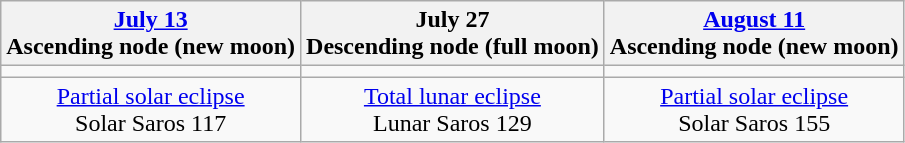<table class="wikitable">
<tr>
<th><a href='#'>July 13</a><br>Ascending node (new moon)<br></th>
<th>July 27<br>Descending node (full moon)<br></th>
<th><a href='#'>August 11</a><br>Ascending node (new moon)<br></th>
</tr>
<tr>
<td></td>
<td></td>
<td></td>
</tr>
<tr align=center>
<td><a href='#'>Partial solar eclipse</a><br>Solar Saros 117</td>
<td><a href='#'>Total lunar eclipse</a><br>Lunar Saros 129</td>
<td><a href='#'>Partial solar eclipse</a><br>Solar Saros 155</td>
</tr>
</table>
